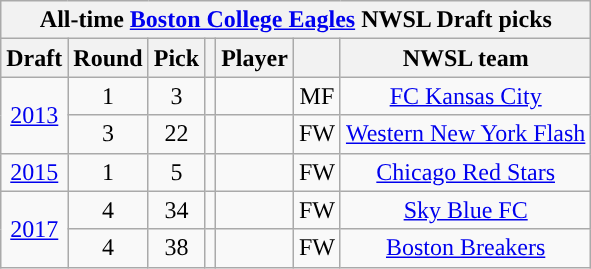<table class="wikitable sortable" style="text-align: center;">
<tr>
<th colspan="7" style="background:#">All-time <a href='#'><span>Boston College Eagles</span></a> NWSL Draft picks</th>
</tr>
<tr>
<th scope="col">Draft</th>
<th scope="col">Round</th>
<th scope="col">Pick</th>
<th scope="col"></th>
<th scope="col">Player</th>
<th scope="col"></th>
<th scope="col">NWSL team</th>
</tr>
<tr>
<td rowspan="2"><a href='#'>2013</a></td>
<td>1</td>
<td>3</td>
<td></td>
<td></td>
<td>MF</td>
<td><a href='#'>FC Kansas City</a></td>
</tr>
<tr>
<td>3</td>
<td>22</td>
<td></td>
<td></td>
<td>FW</td>
<td><a href='#'>Western New York Flash</a></td>
</tr>
<tr>
<td><a href='#'>2015</a></td>
<td>1</td>
<td>5</td>
<td></td>
<td></td>
<td>FW</td>
<td><a href='#'>Chicago Red Stars</a></td>
</tr>
<tr>
<td rowspan="2"><a href='#'>2017</a></td>
<td>4</td>
<td>34</td>
<td></td>
<td></td>
<td>FW</td>
<td><a href='#'>Sky Blue FC</a></td>
</tr>
<tr>
<td>4</td>
<td>38</td>
<td></td>
<td></td>
<td>FW</td>
<td><a href='#'>Boston Breakers</a></td>
</tr>
</table>
